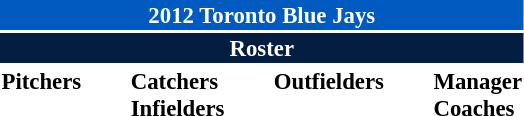<table class="toccolours" style="font-size: 95%;">
<tr http://upload.wikimedia.org/wikipedia/en/c/c8/Button_redirect.png>
<th colspan="10" style="background:#005ac0; color:#fff; text-align:center;">2012 Toronto Blue Jays</th>
</tr>
<tr>
<td colspan="10" style="background:#041E42; color:white; text-align:center;"><strong>Roster</strong></td>
</tr>
<tr>
<td valign="top"><strong>Pitchers</strong><br>































</td>
<td style="width:25px;"></td>
<td valign="top"><strong>Catchers</strong><br>


<strong>Infielders</strong>









</td>
<td style="width:25px;"></td>
<td valign="top"><strong>Outfielders</strong><br>






</td>
<td style="width:25px;"></td>
<td valign="top"><strong>Manager</strong><br>
<strong>Coaches</strong>
 
 
 
 
 
 
 
 </td>
</tr>
</table>
